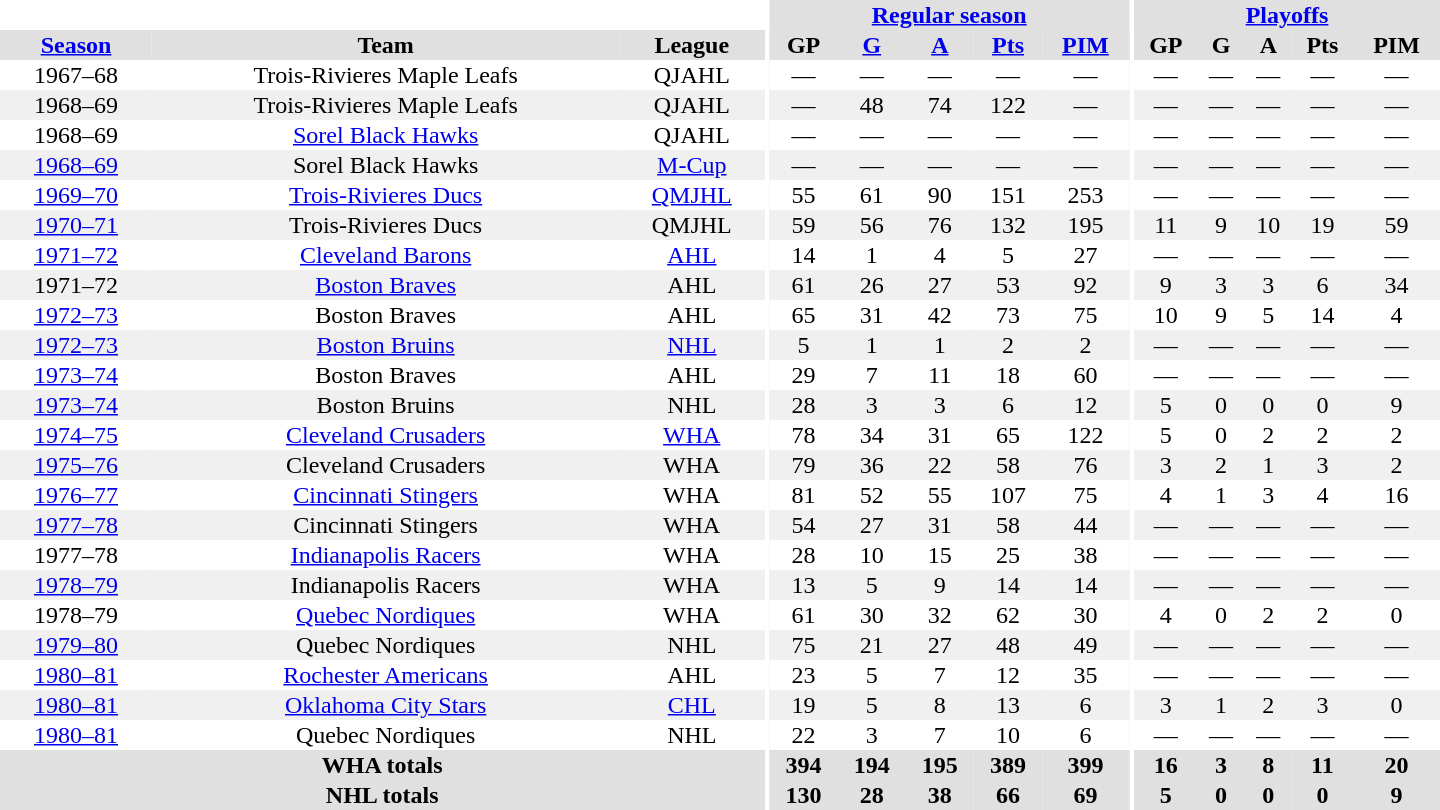<table border="0" cellpadding="1" cellspacing="0" style="text-align:center; width:60em">
<tr bgcolor="#e0e0e0">
<th colspan="3" bgcolor="#ffffff"></th>
<th rowspan="100" bgcolor="#ffffff"></th>
<th colspan="5"><a href='#'>Regular season</a></th>
<th rowspan="100" bgcolor="#ffffff"></th>
<th colspan="5"><a href='#'>Playoffs</a></th>
</tr>
<tr bgcolor="#e0e0e0">
<th><a href='#'>Season</a></th>
<th>Team</th>
<th>League</th>
<th>GP</th>
<th><a href='#'>G</a></th>
<th><a href='#'>A</a></th>
<th><a href='#'>Pts</a></th>
<th><a href='#'>PIM</a></th>
<th>GP</th>
<th>G</th>
<th>A</th>
<th>Pts</th>
<th>PIM</th>
</tr>
<tr>
<td>1967–68</td>
<td>Trois-Rivieres Maple Leafs</td>
<td>QJAHL</td>
<td>—</td>
<td>—</td>
<td>—</td>
<td>—</td>
<td>—</td>
<td>—</td>
<td>—</td>
<td>—</td>
<td>—</td>
<td>—</td>
</tr>
<tr bgcolor="#f0f0f0">
<td>1968–69</td>
<td>Trois-Rivieres Maple Leafs</td>
<td>QJAHL</td>
<td>—</td>
<td>48</td>
<td>74</td>
<td>122</td>
<td>—</td>
<td>—</td>
<td>—</td>
<td>—</td>
<td>—</td>
<td>—</td>
</tr>
<tr>
<td>1968–69</td>
<td><a href='#'>Sorel Black Hawks</a></td>
<td>QJAHL</td>
<td>—</td>
<td>—</td>
<td>—</td>
<td>—</td>
<td>—</td>
<td>—</td>
<td>—</td>
<td>—</td>
<td>—</td>
<td>—</td>
</tr>
<tr bgcolor="#f0f0f0">
<td><a href='#'>1968–69</a></td>
<td>Sorel Black Hawks</td>
<td><a href='#'>M-Cup</a></td>
<td>—</td>
<td>—</td>
<td>—</td>
<td>—</td>
<td>—</td>
<td>—</td>
<td>—</td>
<td>—</td>
<td>—</td>
<td>—</td>
</tr>
<tr>
<td><a href='#'>1969–70</a></td>
<td><a href='#'>Trois-Rivieres Ducs</a></td>
<td><a href='#'>QMJHL</a></td>
<td>55</td>
<td>61</td>
<td>90</td>
<td>151</td>
<td>253</td>
<td>—</td>
<td>—</td>
<td>—</td>
<td>—</td>
<td>—</td>
</tr>
<tr bgcolor="#f0f0f0">
<td><a href='#'>1970–71</a></td>
<td>Trois-Rivieres Ducs</td>
<td>QMJHL</td>
<td>59</td>
<td>56</td>
<td>76</td>
<td>132</td>
<td>195</td>
<td>11</td>
<td>9</td>
<td>10</td>
<td>19</td>
<td>59</td>
</tr>
<tr>
<td><a href='#'>1971–72</a></td>
<td><a href='#'>Cleveland Barons</a></td>
<td><a href='#'>AHL</a></td>
<td>14</td>
<td>1</td>
<td>4</td>
<td>5</td>
<td>27</td>
<td>—</td>
<td>—</td>
<td>—</td>
<td>—</td>
<td>—</td>
</tr>
<tr bgcolor="#f0f0f0">
<td>1971–72</td>
<td><a href='#'>Boston Braves</a></td>
<td>AHL</td>
<td>61</td>
<td>26</td>
<td>27</td>
<td>53</td>
<td>92</td>
<td>9</td>
<td>3</td>
<td>3</td>
<td>6</td>
<td>34</td>
</tr>
<tr>
<td><a href='#'>1972–73</a></td>
<td>Boston Braves</td>
<td>AHL</td>
<td>65</td>
<td>31</td>
<td>42</td>
<td>73</td>
<td>75</td>
<td>10</td>
<td>9</td>
<td>5</td>
<td>14</td>
<td>4</td>
</tr>
<tr bgcolor="#f0f0f0">
<td><a href='#'>1972–73</a></td>
<td><a href='#'>Boston Bruins</a></td>
<td><a href='#'>NHL</a></td>
<td>5</td>
<td>1</td>
<td>1</td>
<td>2</td>
<td>2</td>
<td>—</td>
<td>—</td>
<td>—</td>
<td>—</td>
<td>—</td>
</tr>
<tr>
<td><a href='#'>1973–74</a></td>
<td>Boston Braves</td>
<td>AHL</td>
<td>29</td>
<td>7</td>
<td>11</td>
<td>18</td>
<td>60</td>
<td>—</td>
<td>—</td>
<td>—</td>
<td>—</td>
<td>—</td>
</tr>
<tr bgcolor="#f0f0f0">
<td><a href='#'>1973–74</a></td>
<td>Boston Bruins</td>
<td>NHL</td>
<td>28</td>
<td>3</td>
<td>3</td>
<td>6</td>
<td>12</td>
<td>5</td>
<td>0</td>
<td>0</td>
<td>0</td>
<td>9</td>
</tr>
<tr>
<td><a href='#'>1974–75</a></td>
<td><a href='#'>Cleveland Crusaders</a></td>
<td><a href='#'>WHA</a></td>
<td>78</td>
<td>34</td>
<td>31</td>
<td>65</td>
<td>122</td>
<td>5</td>
<td>0</td>
<td>2</td>
<td>2</td>
<td>2</td>
</tr>
<tr bgcolor="#f0f0f0">
<td><a href='#'>1975–76</a></td>
<td>Cleveland Crusaders</td>
<td>WHA</td>
<td>79</td>
<td>36</td>
<td>22</td>
<td>58</td>
<td>76</td>
<td>3</td>
<td>2</td>
<td>1</td>
<td>3</td>
<td>2</td>
</tr>
<tr>
<td><a href='#'>1976–77</a></td>
<td><a href='#'>Cincinnati Stingers</a></td>
<td>WHA</td>
<td>81</td>
<td>52</td>
<td>55</td>
<td>107</td>
<td>75</td>
<td>4</td>
<td>1</td>
<td>3</td>
<td>4</td>
<td>16</td>
</tr>
<tr bgcolor="#f0f0f0">
<td><a href='#'>1977–78</a></td>
<td>Cincinnati Stingers</td>
<td>WHA</td>
<td>54</td>
<td>27</td>
<td>31</td>
<td>58</td>
<td>44</td>
<td>—</td>
<td>—</td>
<td>—</td>
<td>—</td>
<td>—</td>
</tr>
<tr>
<td>1977–78</td>
<td><a href='#'>Indianapolis Racers</a></td>
<td>WHA</td>
<td>28</td>
<td>10</td>
<td>15</td>
<td>25</td>
<td>38</td>
<td>—</td>
<td>—</td>
<td>—</td>
<td>—</td>
<td>—</td>
</tr>
<tr bgcolor="#f0f0f0">
<td><a href='#'>1978–79</a></td>
<td>Indianapolis Racers</td>
<td>WHA</td>
<td>13</td>
<td>5</td>
<td>9</td>
<td>14</td>
<td>14</td>
<td>—</td>
<td>—</td>
<td>—</td>
<td>—</td>
<td>—</td>
</tr>
<tr>
<td>1978–79</td>
<td><a href='#'>Quebec Nordiques</a></td>
<td>WHA</td>
<td>61</td>
<td>30</td>
<td>32</td>
<td>62</td>
<td>30</td>
<td>4</td>
<td>0</td>
<td>2</td>
<td>2</td>
<td>0</td>
</tr>
<tr bgcolor="#f0f0f0">
<td><a href='#'>1979–80</a></td>
<td>Quebec Nordiques</td>
<td>NHL</td>
<td>75</td>
<td>21</td>
<td>27</td>
<td>48</td>
<td>49</td>
<td>—</td>
<td>—</td>
<td>—</td>
<td>—</td>
<td>—</td>
</tr>
<tr>
<td><a href='#'>1980–81</a></td>
<td><a href='#'>Rochester Americans</a></td>
<td>AHL</td>
<td>23</td>
<td>5</td>
<td>7</td>
<td>12</td>
<td>35</td>
<td>—</td>
<td>—</td>
<td>—</td>
<td>—</td>
<td>—</td>
</tr>
<tr bgcolor="#f0f0f0">
<td><a href='#'>1980–81</a></td>
<td><a href='#'>Oklahoma City Stars</a></td>
<td><a href='#'>CHL</a></td>
<td>19</td>
<td>5</td>
<td>8</td>
<td>13</td>
<td>6</td>
<td>3</td>
<td>1</td>
<td>2</td>
<td>3</td>
<td>0</td>
</tr>
<tr>
<td><a href='#'>1980–81</a></td>
<td>Quebec Nordiques</td>
<td>NHL</td>
<td>22</td>
<td>3</td>
<td>7</td>
<td>10</td>
<td>6</td>
<td>—</td>
<td>—</td>
<td>—</td>
<td>—</td>
<td>—</td>
</tr>
<tr bgcolor="#e0e0e0">
<th colspan="3">WHA totals</th>
<th>394</th>
<th>194</th>
<th>195</th>
<th>389</th>
<th>399</th>
<th>16</th>
<th>3</th>
<th>8</th>
<th>11</th>
<th>20</th>
</tr>
<tr bgcolor="#e0e0e0">
<th colspan="3">NHL totals</th>
<th>130</th>
<th>28</th>
<th>38</th>
<th>66</th>
<th>69</th>
<th>5</th>
<th>0</th>
<th>0</th>
<th>0</th>
<th>9</th>
</tr>
</table>
